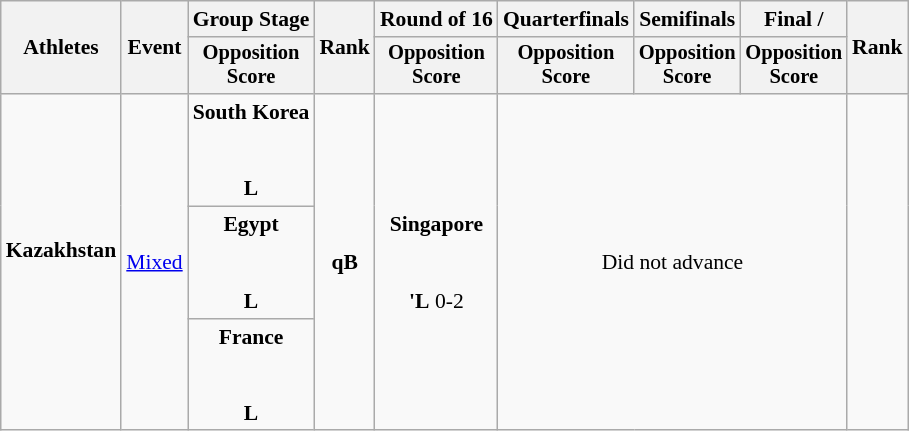<table class=wikitable style="font-size:90%">
<tr>
<th rowspan="2">Athletes</th>
<th rowspan="2">Event</th>
<th>Group Stage</th>
<th rowspan="2">Rank</th>
<th>Round of 16</th>
<th>Quarterfinals</th>
<th>Semifinals</th>
<th>Final / </th>
<th rowspan=2>Rank</th>
</tr>
<tr style="font-size:95%">
<th>Opposition<br>Score</th>
<th>Opposition<br>Score</th>
<th>Opposition<br>Score</th>
<th>Opposition<br>Score</th>
<th>Opposition<br>Score</th>
</tr>
<tr align=center>
<td align=left rowspan=3><strong>Kazakhstan</strong><br><br></td>
<td align=left rowspan=3><a href='#'>Mixed</a></td>
<td><strong>South Korea</strong><br><br><br><strong>L</strong></td>
<td rowspan=3><strong>qB</strong></td>
<td rowspan=3><strong>Singapore</strong><br><br><br><strong>'L</strong> 0-2</td>
<td rowspan=3 colspan=3>Did not advance</td>
<td rowspan=3></td>
</tr>
<tr align=center>
<td><strong>Egypt</strong><br><br><br><strong>L</strong></td>
</tr>
<tr align=center>
<td><strong>France</strong><br><br><br><strong>L</strong></td>
</tr>
</table>
